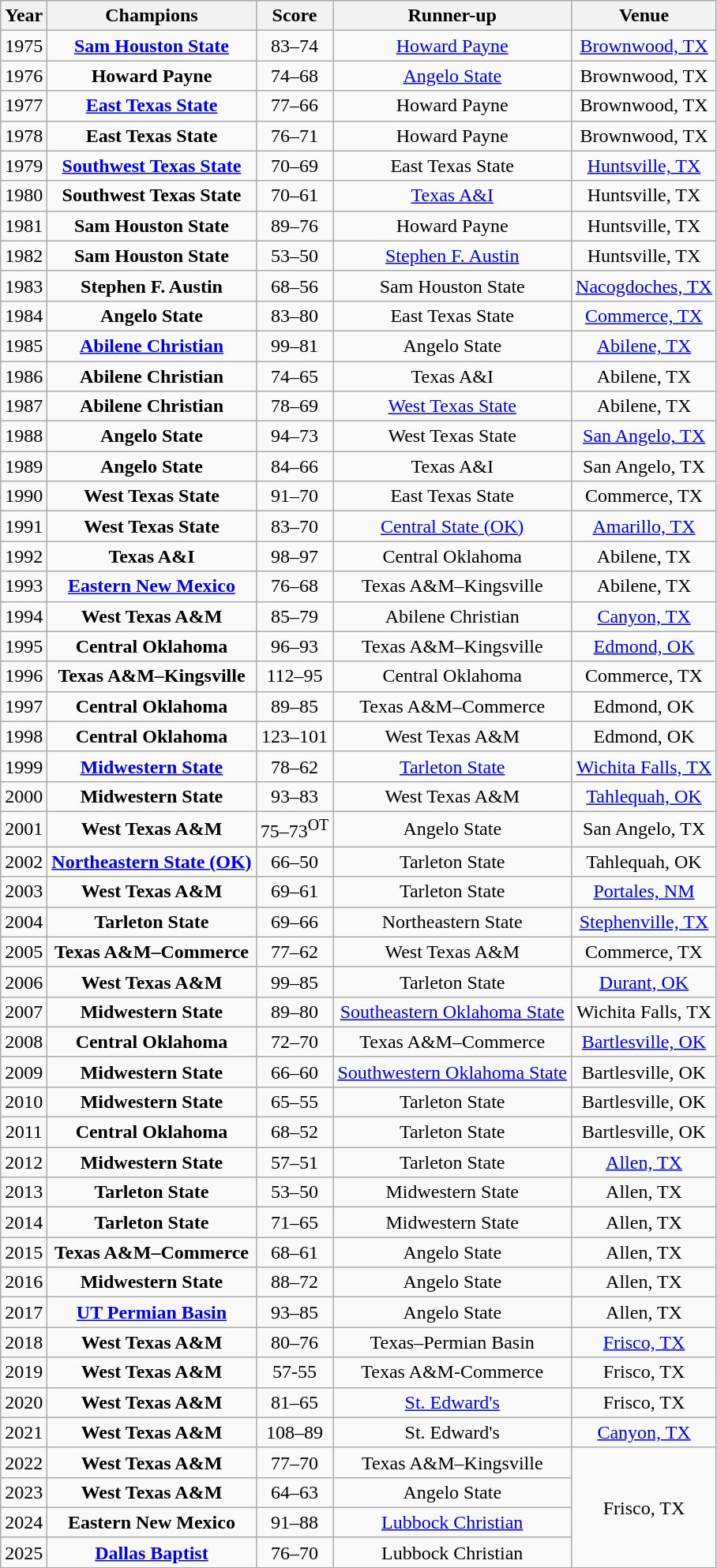<table class="wikitable sortable">
<tr>
<th>Year</th>
<th>Champions</th>
<th>Score</th>
<th>Runner-up</th>
<th>Venue</th>
</tr>
<tr align=center>
<td>1975</td>
<td><strong><a href='#'>Sam Houston State</a></strong></td>
<td>83–74</td>
<td><a href='#'>Howard Payne</a></td>
<td><a href='#'>Brownwood, TX</a></td>
</tr>
<tr align=center>
<td>1976</td>
<td><strong>Howard Payne</strong></td>
<td>74–68</td>
<td><a href='#'>Angelo State</a></td>
<td>Brownwood, TX</td>
</tr>
<tr align=center>
<td>1977</td>
<td><strong><a href='#'>East Texas State</a></strong></td>
<td>77–66</td>
<td>Howard Payne</td>
<td>Brownwood, TX</td>
</tr>
<tr align=center>
<td>1978</td>
<td><strong>East Texas State</strong></td>
<td>76–71</td>
<td>Howard Payne</td>
<td>Brownwood, TX</td>
</tr>
<tr align=center>
<td>1979</td>
<td><strong><a href='#'>Southwest Texas State</a></strong></td>
<td>70–69</td>
<td>East Texas State</td>
<td><a href='#'>Huntsville, TX</a></td>
</tr>
<tr align=center>
<td>1980</td>
<td><strong>Southwest Texas State</strong></td>
<td>70–61</td>
<td><a href='#'>Texas A&I</a></td>
<td>Huntsville, TX</td>
</tr>
<tr align=center>
<td>1981</td>
<td><strong>Sam Houston State</strong></td>
<td>89–76</td>
<td>Howard Payne</td>
<td>Huntsville, TX</td>
</tr>
<tr align=center>
<td>1982</td>
<td><strong>Sam Houston State</strong></td>
<td>53–50</td>
<td><a href='#'>Stephen F. Austin</a></td>
<td>Huntsville, TX</td>
</tr>
<tr align=center>
<td>1983</td>
<td><strong>Stephen F. Austin</strong></td>
<td>68–56</td>
<td>Sam Houston State</td>
<td><a href='#'>Nacogdoches, TX</a></td>
</tr>
<tr align=center>
<td>1984</td>
<td><strong>Angelo State</strong></td>
<td>83–80</td>
<td>East Texas State</td>
<td><a href='#'>Commerce, TX</a></td>
</tr>
<tr align=center>
<td>1985</td>
<td><strong><a href='#'>Abilene Christian</a></strong></td>
<td>99–81</td>
<td>Angelo State</td>
<td><a href='#'>Abilene, TX</a></td>
</tr>
<tr align=center>
<td>1986</td>
<td><strong>Abilene Christian</strong></td>
<td>74–65</td>
<td>Texas A&I</td>
<td>Abilene, TX</td>
</tr>
<tr align=center>
<td>1987</td>
<td><strong>Abilene Christian</strong></td>
<td>78–69</td>
<td><a href='#'>West Texas State</a></td>
<td>Abilene, TX</td>
</tr>
<tr align=center>
<td>1988</td>
<td><strong>Angelo State</strong></td>
<td>94–73</td>
<td>West Texas State</td>
<td><a href='#'>San Angelo, TX</a></td>
</tr>
<tr align=center>
<td>1989</td>
<td><strong>Angelo State</strong></td>
<td>84–66</td>
<td>Texas A&I</td>
<td>San Angelo, TX</td>
</tr>
<tr align=center>
<td>1990</td>
<td><strong>West Texas State</strong></td>
<td>91–70</td>
<td>East Texas State</td>
<td>Commerce, TX</td>
</tr>
<tr align=center>
<td>1991</td>
<td><strong>West Texas State</strong></td>
<td>83–70</td>
<td><a href='#'>Central State (OK)</a></td>
<td><a href='#'>Amarillo, TX</a></td>
</tr>
<tr align=center>
<td>1992</td>
<td><strong>Texas A&I</strong></td>
<td>98–97</td>
<td>Central Oklahoma</td>
<td>Abilene, TX</td>
</tr>
<tr align=center>
<td>1993</td>
<td><strong><a href='#'>Eastern New Mexico</a></strong></td>
<td>76–68</td>
<td>Texas A&M–Kingsville</td>
<td>Abilene, TX</td>
</tr>
<tr align=center>
<td>1994</td>
<td><strong>West Texas A&M</strong></td>
<td>85–79</td>
<td>Abilene Christian</td>
<td><a href='#'>Canyon, TX</a></td>
</tr>
<tr align=center>
<td>1995</td>
<td><strong>Central Oklahoma</strong></td>
<td>96–93</td>
<td>Texas A&M–Kingsville</td>
<td><a href='#'>Edmond, OK</a></td>
</tr>
<tr align=center>
<td>1996</td>
<td><strong>Texas A&M–Kingsville</strong></td>
<td>112–95</td>
<td>Central Oklahoma</td>
<td>Commerce, TX</td>
</tr>
<tr align=center>
<td>1997</td>
<td><strong>Central Oklahoma</strong></td>
<td>89–85</td>
<td>Texas A&M–Commerce</td>
<td>Edmond, OK</td>
</tr>
<tr align=center>
<td>1998</td>
<td><strong>Central Oklahoma</strong></td>
<td>123–101</td>
<td>West Texas A&M</td>
<td>Edmond, OK</td>
</tr>
<tr align=center>
<td>1999</td>
<td><strong><a href='#'>Midwestern State</a></strong></td>
<td>78–62</td>
<td><a href='#'>Tarleton State</a></td>
<td><a href='#'>Wichita Falls, TX</a></td>
</tr>
<tr align=center>
<td>2000</td>
<td><strong>Midwestern State</strong></td>
<td>93–83</td>
<td>West Texas A&M</td>
<td><a href='#'>Tahlequah, OK</a></td>
</tr>
<tr align=center>
<td>2001</td>
<td><strong>West Texas A&M</strong></td>
<td>75–73<sup>OT</sup></td>
<td>Angelo State</td>
<td>San Angelo, TX</td>
</tr>
<tr align=center>
<td>2002</td>
<td><strong><a href='#'>Northeastern State (OK)</a></strong></td>
<td>66–50</td>
<td>Tarleton State</td>
<td>Tahlequah, OK</td>
</tr>
<tr align=center>
<td>2003</td>
<td><strong>West Texas A&M</strong></td>
<td>69–61</td>
<td>Tarleton State</td>
<td><a href='#'>Portales, NM</a></td>
</tr>
<tr align=center>
<td>2004</td>
<td><strong>Tarleton State</strong></td>
<td>69–66</td>
<td>Northeastern State</td>
<td><a href='#'>Stephenville, TX</a></td>
</tr>
<tr align=center>
<td>2005</td>
<td><strong>Texas A&M–Commerce</strong></td>
<td>77–62</td>
<td>West Texas A&M</td>
<td>Commerce, TX</td>
</tr>
<tr align=center>
<td>2006</td>
<td><strong>West Texas A&M</strong></td>
<td>99–85</td>
<td>Tarleton State</td>
<td><a href='#'>Durant, OK</a></td>
</tr>
<tr align=center>
<td>2007</td>
<td><strong>Midwestern State</strong></td>
<td>89–80</td>
<td><a href='#'>Southeastern Oklahoma State</a></td>
<td>Wichita Falls, TX</td>
</tr>
<tr align=center>
<td>2008</td>
<td><strong>Central Oklahoma</strong></td>
<td>72–70</td>
<td>Texas A&M–Commerce</td>
<td><a href='#'>Bartlesville, OK</a></td>
</tr>
<tr align=center>
<td>2009</td>
<td><strong>Midwestern State</strong></td>
<td>66–60</td>
<td><a href='#'>Southwestern Oklahoma State</a></td>
<td>Bartlesville, OK</td>
</tr>
<tr align=center>
<td>2010</td>
<td><strong>Midwestern State</strong></td>
<td>65–55</td>
<td>Tarleton State</td>
<td>Bartlesville, OK</td>
</tr>
<tr align=center>
<td>2011</td>
<td><strong>Central Oklahoma</strong></td>
<td>68–52</td>
<td>Tarleton State</td>
<td>Bartlesville, OK</td>
</tr>
<tr align=center>
<td>2012</td>
<td><strong>Midwestern State</strong></td>
<td>57–51</td>
<td>Tarleton State</td>
<td><a href='#'>Allen, TX</a></td>
</tr>
<tr align=center>
<td>2013</td>
<td><strong>Tarleton State</strong></td>
<td>53–50</td>
<td>Midwestern State</td>
<td>Allen, TX</td>
</tr>
<tr align=center>
<td>2014</td>
<td><strong>Tarleton State</strong></td>
<td>71–65</td>
<td>Midwestern State</td>
<td>Allen, TX</td>
</tr>
<tr align=center>
<td>2015</td>
<td><strong>Texas A&M–Commerce</strong></td>
<td>68–61</td>
<td>Angelo State</td>
<td>Allen, TX</td>
</tr>
<tr align=center>
<td>2016</td>
<td><strong>Midwestern State</strong></td>
<td>88–72</td>
<td>Angelo State</td>
<td>Allen, TX</td>
</tr>
<tr align=center>
<td>2017</td>
<td><strong><a href='#'>UT Permian Basin</a></strong></td>
<td>93–85</td>
<td>Angelo State</td>
<td>Allen, TX</td>
</tr>
<tr align=center>
<td>2018</td>
<td><strong>West Texas A&M</strong></td>
<td>80–76</td>
<td>Texas–Permian Basin</td>
<td><a href='#'>Frisco, TX</a></td>
</tr>
<tr align=center>
<td>2019</td>
<td><strong>West Texas A&M</strong></td>
<td>57-55</td>
<td>Texas A&M-Commerce</td>
<td>Frisco, TX</td>
</tr>
<tr align=center>
<td>2020</td>
<td><strong>West Texas A&M</strong></td>
<td>81–65</td>
<td><a href='#'>St. Edward's</a></td>
<td>Frisco, TX</td>
</tr>
<tr align=center>
<td>2021</td>
<td><strong>West Texas A&M</strong></td>
<td>108–89</td>
<td>St. Edward's</td>
<td><a href='#'>Canyon, TX</a></td>
</tr>
<tr align=center>
<td>2022</td>
<td><strong>West Texas A&M</strong></td>
<td>77–70</td>
<td>Texas A&M–Kingsville</td>
<td rowspan=4>Frisco, TX</td>
</tr>
<tr align=center>
<td>2023</td>
<td><strong>West Texas A&M</strong></td>
<td>64–63</td>
<td>Angelo State</td>
</tr>
<tr align=center>
<td>2024</td>
<td><strong>Eastern New Mexico</strong></td>
<td>91–88</td>
<td><a href='#'>Lubbock Christian</a></td>
</tr>
<tr align=center>
<td>2025</td>
<td><strong><a href='#'>Dallas Baptist</a></strong></td>
<td>76–70</td>
<td>Lubbock Christian</td>
</tr>
</table>
